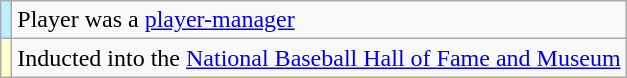<table class="wikitable plainrowheaders">
<tr>
<th scope="row" style="background-color:#bbeeff"></th>
<td>Player was a <a href='#'>player-manager</a></td>
</tr>
<tr>
<th scope="row" style="background-color:#ffffcc"></th>
<td>Inducted into the <a href='#'>National Baseball Hall of Fame and Museum</a></td>
</tr>
</table>
